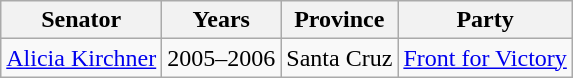<table class=wikitable>
<tr>
<th>Senator</th>
<th>Years</th>
<th>Province</th>
<th>Party</th>
</tr>
<tr>
<td><a href='#'>Alicia Kirchner</a></td>
<td>2005–2006</td>
<td>Santa Cruz</td>
<td><a href='#'>Front for Victory</a></td>
</tr>
</table>
